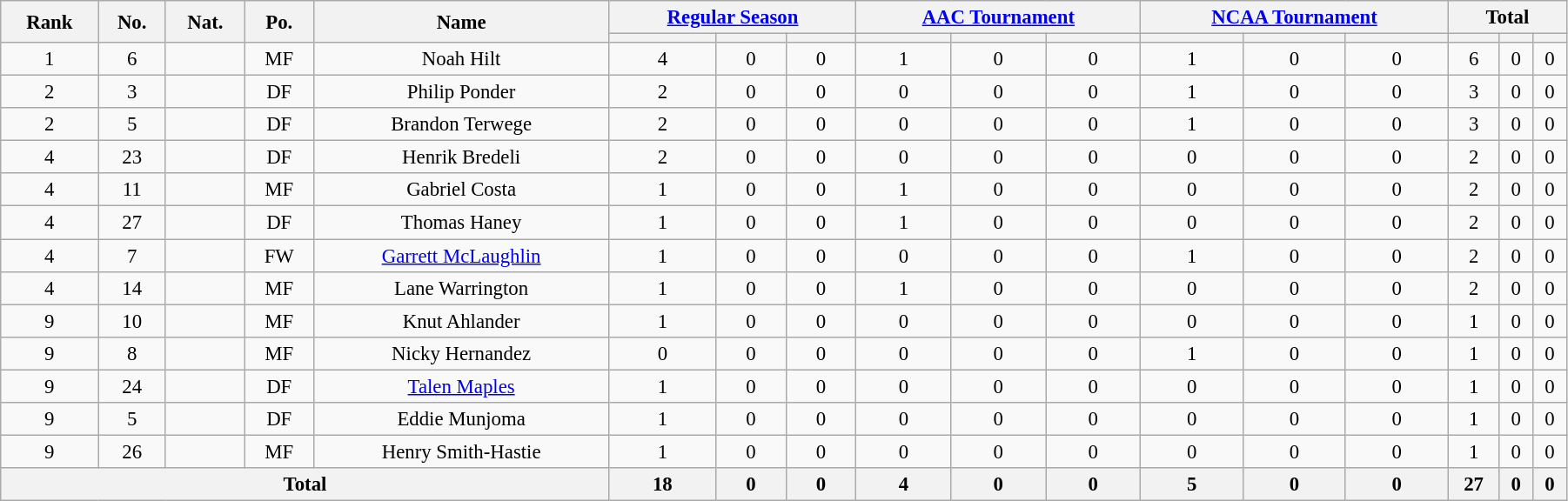<table class="wikitable" style="text-align:center; font-size:95%; width:95%;">
<tr>
<th rowspan=2>Rank</th>
<th rowspan=2>No.</th>
<th rowspan=2>Nat.</th>
<th rowspan=2>Po.</th>
<th rowspan=2>Name</th>
<th colspan=3><a href='#'>Regular Season</a></th>
<th colspan=3><a href='#'>AAC Tournament</a></th>
<th colspan=3><a href='#'>NCAA Tournament</a></th>
<th colspan=3>Total</th>
</tr>
<tr>
<th></th>
<th></th>
<th></th>
<th></th>
<th></th>
<th></th>
<th></th>
<th></th>
<th></th>
<th></th>
<th></th>
<th></th>
</tr>
<tr>
<td>1</td>
<td>6</td>
<td></td>
<td>MF</td>
<td>Noah Hilt</td>
<td>4</td>
<td>0</td>
<td>0</td>
<td>1</td>
<td>0</td>
<td>0</td>
<td>1</td>
<td>0</td>
<td>0</td>
<td>6</td>
<td>0</td>
<td>0</td>
</tr>
<tr>
<td>2</td>
<td>3</td>
<td></td>
<td>DF</td>
<td>Philip Ponder</td>
<td>2</td>
<td>0</td>
<td>0</td>
<td>0</td>
<td>0</td>
<td>0</td>
<td>1</td>
<td>0</td>
<td>0</td>
<td>3</td>
<td>0</td>
<td>0</td>
</tr>
<tr>
<td>2</td>
<td>5</td>
<td></td>
<td>DF</td>
<td>Brandon Terwege</td>
<td>2</td>
<td>0</td>
<td>0</td>
<td>0</td>
<td>0</td>
<td>0</td>
<td>1</td>
<td>0</td>
<td>0</td>
<td>3</td>
<td>0</td>
<td>0</td>
</tr>
<tr>
<td>4</td>
<td>23</td>
<td></td>
<td>DF</td>
<td>Henrik Bredeli</td>
<td>2</td>
<td>0</td>
<td>0</td>
<td>0</td>
<td>0</td>
<td>0</td>
<td>0</td>
<td>0</td>
<td>0</td>
<td>2</td>
<td>0</td>
<td>0</td>
</tr>
<tr>
<td>4</td>
<td>11</td>
<td></td>
<td>MF</td>
<td>Gabriel Costa</td>
<td>1</td>
<td>0</td>
<td>0</td>
<td>1</td>
<td>0</td>
<td>0</td>
<td>0</td>
<td>0</td>
<td>0</td>
<td>2</td>
<td>0</td>
<td>0</td>
</tr>
<tr>
<td>4</td>
<td>27</td>
<td></td>
<td>DF</td>
<td>Thomas Haney</td>
<td>1</td>
<td>0</td>
<td>0</td>
<td>1</td>
<td>0</td>
<td>0</td>
<td>0</td>
<td>0</td>
<td>0</td>
<td>2</td>
<td>0</td>
<td>0</td>
</tr>
<tr>
<td>4</td>
<td>7</td>
<td></td>
<td>FW</td>
<td><a href='#'>Garrett McLaughlin</a></td>
<td>1</td>
<td>0</td>
<td>0</td>
<td>0</td>
<td>0</td>
<td>0</td>
<td>1</td>
<td>0</td>
<td>0</td>
<td>2</td>
<td>0</td>
<td>0</td>
</tr>
<tr>
<td>4</td>
<td>14</td>
<td></td>
<td>MF</td>
<td>Lane Warrington</td>
<td>1</td>
<td>0</td>
<td>0</td>
<td>1</td>
<td>0</td>
<td>0</td>
<td>0</td>
<td>0</td>
<td>0</td>
<td>2</td>
<td>0</td>
<td>0</td>
</tr>
<tr>
<td>9</td>
<td>10</td>
<td></td>
<td>MF</td>
<td>Knut Ahlander</td>
<td>1</td>
<td>0</td>
<td>0</td>
<td>0</td>
<td>0</td>
<td>0</td>
<td>0</td>
<td>0</td>
<td>0</td>
<td>1</td>
<td>0</td>
<td>0</td>
</tr>
<tr>
<td>9</td>
<td>8</td>
<td></td>
<td>MF</td>
<td>Nicky Hernandez</td>
<td>0</td>
<td>0</td>
<td>0</td>
<td>0</td>
<td>0</td>
<td>0</td>
<td>1</td>
<td>0</td>
<td>0</td>
<td>1</td>
<td>0</td>
<td>0</td>
</tr>
<tr>
<td>9</td>
<td>24</td>
<td></td>
<td>DF</td>
<td><a href='#'>Talen Maples</a></td>
<td>1</td>
<td>0</td>
<td>0</td>
<td>0</td>
<td>0</td>
<td>0</td>
<td>0</td>
<td>0</td>
<td>0</td>
<td>1</td>
<td>0</td>
<td>0</td>
</tr>
<tr>
<td>9</td>
<td>5</td>
<td></td>
<td>DF</td>
<td>Eddie Munjoma</td>
<td>1</td>
<td>0</td>
<td>0</td>
<td>0</td>
<td>0</td>
<td>0</td>
<td>0</td>
<td>0</td>
<td>0</td>
<td>1</td>
<td>0</td>
<td>0</td>
</tr>
<tr>
<td>9</td>
<td>26</td>
<td></td>
<td>MF</td>
<td>Henry Smith-Hastie</td>
<td>1</td>
<td>0</td>
<td>0</td>
<td>0</td>
<td>0</td>
<td>0</td>
<td>0</td>
<td>0</td>
<td>0</td>
<td>1</td>
<td>0</td>
<td>0</td>
</tr>
<tr>
<th colspan=5>Total</th>
<th>18</th>
<th>0</th>
<th>0</th>
<th>4</th>
<th>0</th>
<th>0</th>
<th>5</th>
<th>0</th>
<th>0</th>
<th>27</th>
<th>0</th>
<th>0</th>
</tr>
</table>
